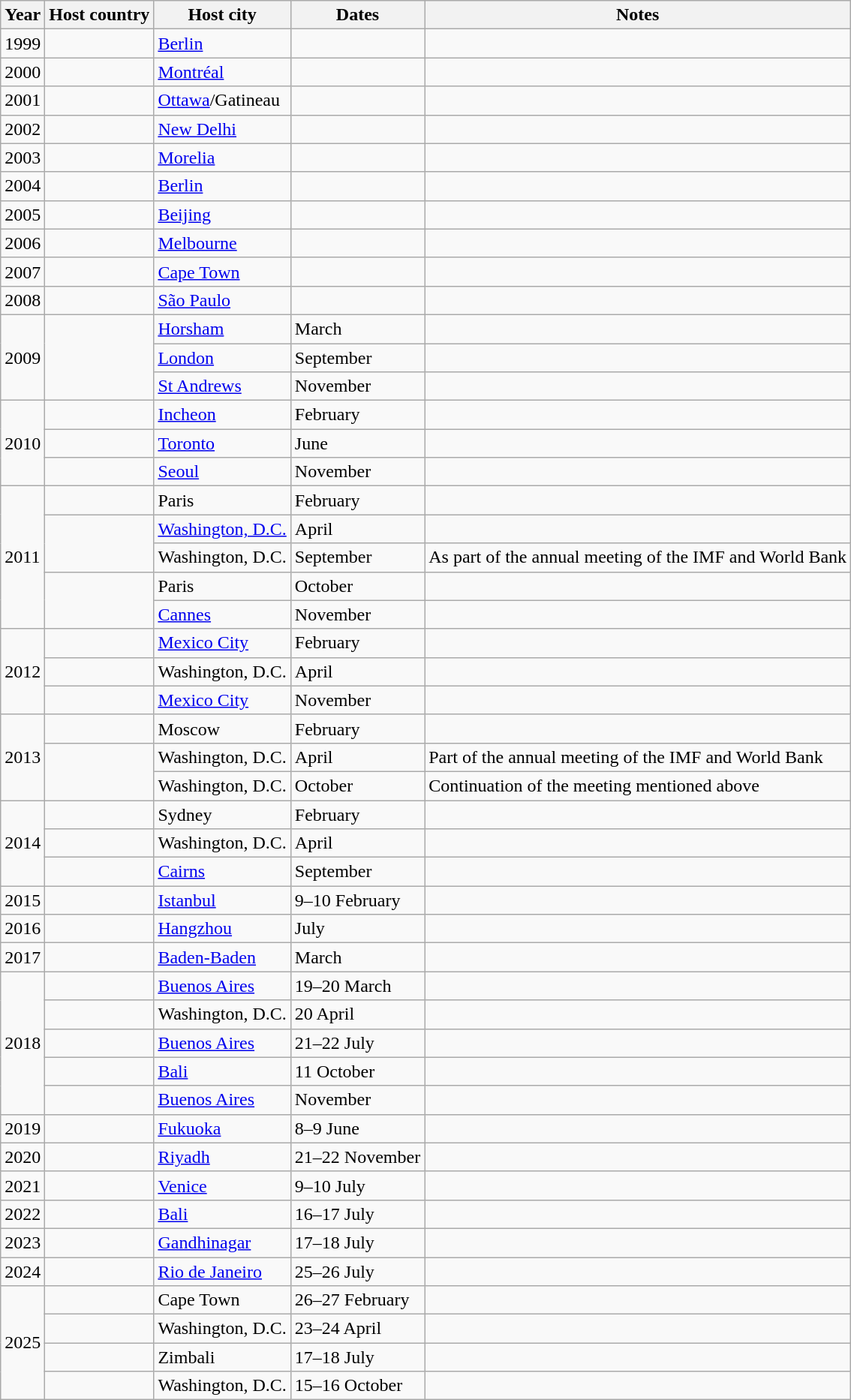<table class="wikitable plainrowheaders sortable">
<tr>
<th>Year</th>
<th>Host country</th>
<th>Host city</th>
<th>Dates</th>
<th>Notes</th>
</tr>
<tr>
<td>1999</td>
<td></td>
<td><a href='#'>Berlin</a></td>
<td></td>
<td></td>
</tr>
<tr>
<td>2000</td>
<td></td>
<td><a href='#'>Montréal</a></td>
<td></td>
<td></td>
</tr>
<tr>
<td>2001</td>
<td></td>
<td><a href='#'>Ottawa</a>/Gatineau</td>
<td></td>
<td></td>
</tr>
<tr>
<td>2002</td>
<td></td>
<td><a href='#'>New Delhi</a></td>
<td></td>
<td></td>
</tr>
<tr>
<td>2003</td>
<td></td>
<td><a href='#'>Morelia</a></td>
<td></td>
<td></td>
</tr>
<tr>
<td>2004</td>
<td></td>
<td><a href='#'>Berlin</a></td>
<td></td>
<td></td>
</tr>
<tr>
<td>2005</td>
<td></td>
<td><a href='#'>Beijing</a></td>
<td></td>
<td></td>
</tr>
<tr>
<td>2006</td>
<td></td>
<td><a href='#'>Melbourne</a></td>
<td></td>
<td></td>
</tr>
<tr>
<td>2007</td>
<td></td>
<td><a href='#'>Cape Town</a></td>
<td></td>
<td></td>
</tr>
<tr>
<td>2008</td>
<td></td>
<td><a href='#'>São Paulo</a></td>
<td></td>
<td></td>
</tr>
<tr>
<td rowspan="3">2009</td>
<td rowspan="3"></td>
<td><a href='#'>Horsham</a></td>
<td>March</td>
<td></td>
</tr>
<tr>
<td><a href='#'>London</a></td>
<td>September</td>
<td></td>
</tr>
<tr>
<td><a href='#'>St Andrews</a></td>
<td>November</td>
<td></td>
</tr>
<tr>
<td rowspan="3">2010</td>
<td></td>
<td><a href='#'>Incheon</a></td>
<td>February</td>
<td></td>
</tr>
<tr>
<td></td>
<td><a href='#'>Toronto</a></td>
<td>June</td>
<td></td>
</tr>
<tr>
<td></td>
<td><a href='#'>Seoul</a></td>
<td>November</td>
<td></td>
</tr>
<tr>
<td rowspan="5">2011</td>
<td></td>
<td>Paris</td>
<td>February</td>
<td></td>
</tr>
<tr>
<td rowspan="2"></td>
<td><a href='#'>Washington, D.C.</a></td>
<td>April</td>
<td></td>
</tr>
<tr>
<td>Washington, D.C.</td>
<td>September</td>
<td>As part of the annual meeting of the IMF and World Bank</td>
</tr>
<tr>
<td rowspan="2"></td>
<td>Paris</td>
<td>October</td>
<td></td>
</tr>
<tr>
<td><a href='#'>Cannes</a></td>
<td>November</td>
<td></td>
</tr>
<tr>
<td rowspan="3">2012</td>
<td></td>
<td><a href='#'>Mexico City</a></td>
<td>February</td>
<td></td>
</tr>
<tr>
<td></td>
<td>Washington, D.C.</td>
<td>April</td>
<td></td>
</tr>
<tr>
<td></td>
<td><a href='#'>Mexico City</a></td>
<td>November</td>
<td></td>
</tr>
<tr>
<td rowspan="3">2013</td>
<td></td>
<td>Moscow</td>
<td>February</td>
<td></td>
</tr>
<tr>
<td rowspan="2"></td>
<td>Washington, D.C.</td>
<td>April</td>
<td>Part of the annual meeting of the IMF and World Bank</td>
</tr>
<tr>
<td>Washington, D.C.</td>
<td>October</td>
<td>Continuation of the meeting mentioned above</td>
</tr>
<tr>
<td rowspan="3">2014</td>
<td></td>
<td>Sydney</td>
<td>February</td>
<td></td>
</tr>
<tr>
<td></td>
<td>Washington, D.C.</td>
<td>April</td>
<td></td>
</tr>
<tr>
<td></td>
<td><a href='#'>Cairns</a></td>
<td>September</td>
<td></td>
</tr>
<tr>
<td rowspan="1">2015</td>
<td></td>
<td><a href='#'>Istanbul</a></td>
<td>9–10 February</td>
<td></td>
</tr>
<tr>
<td rowspan="1">2016</td>
<td></td>
<td><a href='#'>Hangzhou</a></td>
<td>July</td>
<td></td>
</tr>
<tr>
<td rowspan="1">2017</td>
<td></td>
<td><a href='#'>Baden-Baden</a></td>
<td>March</td>
<td></td>
</tr>
<tr>
<td rowspan="5">2018</td>
<td></td>
<td><a href='#'>Buenos Aires</a></td>
<td>19–20 March</td>
<td></td>
</tr>
<tr>
<td></td>
<td>Washington, D.C.</td>
<td>20 April</td>
<td></td>
</tr>
<tr>
<td></td>
<td><a href='#'>Buenos Aires</a></td>
<td>21–22 July</td>
<td></td>
</tr>
<tr>
<td></td>
<td><a href='#'>Bali</a></td>
<td>11 October</td>
<td></td>
</tr>
<tr>
<td></td>
<td><a href='#'>Buenos Aires</a></td>
<td>November</td>
<td></td>
</tr>
<tr>
<td rowspan="1">2019</td>
<td></td>
<td><a href='#'>Fukuoka</a></td>
<td>8–9 June</td>
<td></td>
</tr>
<tr>
<td rowspan="1">2020</td>
<td></td>
<td><a href='#'>Riyadh</a></td>
<td>21–22 November</td>
<td></td>
</tr>
<tr>
<td rowspan="1">2021</td>
<td></td>
<td><a href='#'>Venice</a></td>
<td>9–10 July</td>
<td></td>
</tr>
<tr>
<td>2022</td>
<td></td>
<td><a href='#'>Bali</a></td>
<td>16–17 July</td>
<td></td>
</tr>
<tr>
<td rowspan="1">2023</td>
<td></td>
<td><a href='#'>Gandhinagar</a></td>
<td>17–18 July</td>
<td></td>
</tr>
<tr>
<td>2024</td>
<td></td>
<td><a href='#'>Rio de Janeiro</a></td>
<td>25–26 July</td>
<td></td>
</tr>
<tr>
<td rowspan="4">2025</td>
<td></td>
<td>Cape Town</td>
<td>26–27 February</td>
<td></td>
</tr>
<tr>
<td></td>
<td>Washington, D.C.</td>
<td>23–24 April</td>
<td></td>
</tr>
<tr>
<td></td>
<td>Zimbali</td>
<td>17–18 July</td>
<td></td>
</tr>
<tr>
<td></td>
<td>Washington, D.C.</td>
<td>15–16 October</td>
<td></td>
</tr>
</table>
